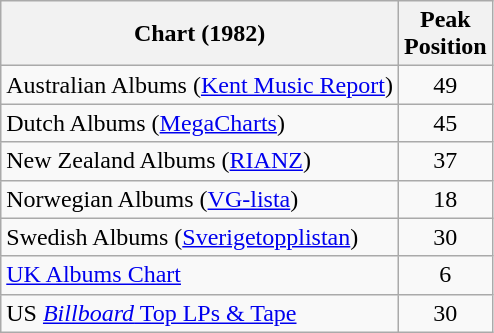<table class="wikitable sortable plainrowheaders">
<tr>
<th scope="col">Chart (1982)</th>
<th scope="col">Peak<br>Position</th>
</tr>
<tr>
<td scope="row">Australian Albums (<a href='#'>Kent Music Report</a>)</td>
<td align="center">49</td>
</tr>
<tr>
<td scope="row">Dutch Albums (<a href='#'>MegaCharts</a>)</td>
<td align="center">45</td>
</tr>
<tr>
<td scope="row">New Zealand Albums (<a href='#'>RIANZ</a>)</td>
<td align="center">37</td>
</tr>
<tr>
<td scope="row">Norwegian Albums (<a href='#'>VG-lista</a>)</td>
<td align="center">18</td>
</tr>
<tr>
<td scope="row">Swedish Albums (<a href='#'>Sverigetopplistan</a>)</td>
<td align="center">30</td>
</tr>
<tr>
<td scope="row"><a href='#'>UK Albums Chart</a></td>
<td align="center">6</td>
</tr>
<tr>
<td scope="row">US <a href='#'><em>Billboard</em> Top LPs & Tape</a></td>
<td align="center">30</td>
</tr>
</table>
